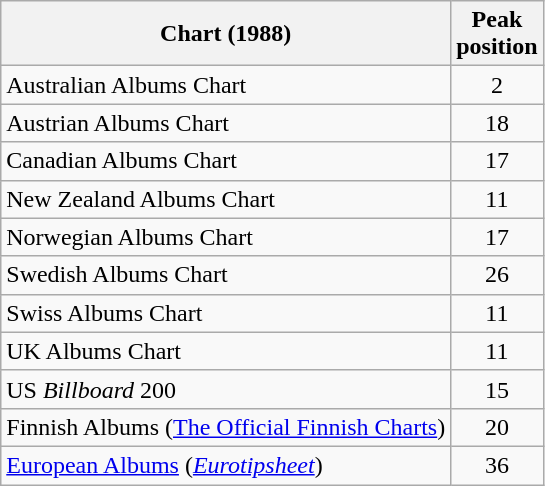<table class="wikitable sortable">
<tr>
<th>Chart (1988)</th>
<th>Peak<br>position</th>
</tr>
<tr>
<td>Australian Albums Chart</td>
<td align="center">2</td>
</tr>
<tr>
<td>Austrian Albums Chart</td>
<td align="center">18</td>
</tr>
<tr>
<td>Canadian Albums Chart</td>
<td align="center">17</td>
</tr>
<tr>
<td>New Zealand Albums Chart</td>
<td align="center">11</td>
</tr>
<tr>
<td>Norwegian Albums Chart</td>
<td align="center">17</td>
</tr>
<tr>
<td>Swedish Albums Chart</td>
<td align="center">26</td>
</tr>
<tr>
<td>Swiss Albums Chart</td>
<td align="center">11</td>
</tr>
<tr>
<td>UK Albums Chart</td>
<td align="center">11</td>
</tr>
<tr>
<td>US <em>Billboard</em> 200</td>
<td align="center">15</td>
</tr>
<tr>
<td>Finnish Albums (<a href='#'>The Official Finnish Charts</a>)</td>
<td align="center">20</td>
</tr>
<tr>
<td><a href='#'>European Albums</a> (<em><a href='#'>Eurotipsheet</a></em>)</td>
<td style="text-align:center;">36</td>
</tr>
</table>
